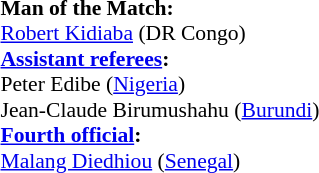<table width=50% style="font-size: 90%">
<tr>
<td><br><strong>Man of the Match:</strong>
<br><a href='#'>Robert Kidiaba</a> (DR Congo)<br><strong><a href='#'>Assistant referees</a>:</strong>
<br>Peter Edibe (<a href='#'>Nigeria</a>)
<br>Jean-Claude Birumushahu (<a href='#'>Burundi</a>)
<br><strong><a href='#'>Fourth official</a>:</strong>
<br><a href='#'>Malang Diedhiou</a> (<a href='#'>Senegal</a>)</td>
</tr>
</table>
